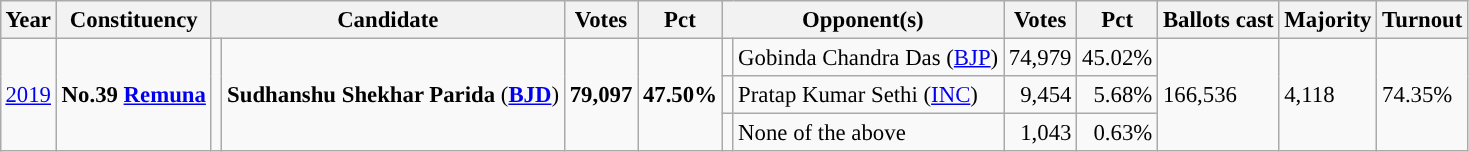<table class="wikitable" style="margin:0.5em ; font-size:95%">
<tr>
<th>Year</th>
<th>Constituency</th>
<th colspan=2>Candidate</th>
<th>Votes</th>
<th>Pct</th>
<th colspan=2>Opponent(s)</th>
<th>Votes</th>
<th>Pct</th>
<th>Ballots cast</th>
<th>Majority</th>
<th>Turnout</th>
</tr>
<tr>
<td rowspan=3><a href='#'>2019</a></td>
<td rowspan=3><strong>No.39 <a href='#'>Remuna</a></strong></td>
<td rowspan=3 ></td>
<td rowspan=3><strong>Sudhanshu Shekhar Parida</strong> (<a href='#'><strong>BJD</strong></a>)</td>
<td rowspan=3 align=right><strong>79,097</strong></td>
<td rowspan=3><strong>47.50%</strong></td>
<td></td>
<td>Gobinda Chandra Das (<a href='#'>BJP</a>)</td>
<td align=right>74,979</td>
<td>45.02%</td>
<td rowspan=3>166,536</td>
<td rowspan=3>4,118</td>
<td rowspan=3>74.35%</td>
</tr>
<tr>
<td bgcolor=></td>
<td>Pratap Kumar Sethi (<a href='#'>INC</a>)</td>
<td align=right>9,454</td>
<td align=right>5.68%</td>
</tr>
<tr>
<td bgcolor=></td>
<td>None of the above</td>
<td align=right>1,043</td>
<td align=right>0.63%</td>
</tr>
</table>
